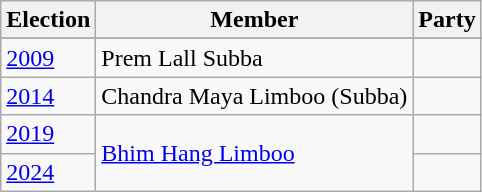<table class="wikitable sortable">
<tr>
<th>Election</th>
<th>Member</th>
<th colspan=2>Party</th>
</tr>
<tr>
</tr>
<tr>
<td><a href='#'>2009</a></td>
<td>Prem Lall Subba</td>
<td></td>
</tr>
<tr>
<td><a href='#'>2014</a></td>
<td>Chandra Maya Limboo (Subba)</td>
</tr>
<tr>
<td><a href='#'>2019</a></td>
<td rowspan= 2><a href='#'>Bhim Hang Limboo</a></td>
<td></td>
</tr>
<tr>
<td><a href='#'>2024</a></td>
</tr>
</table>
